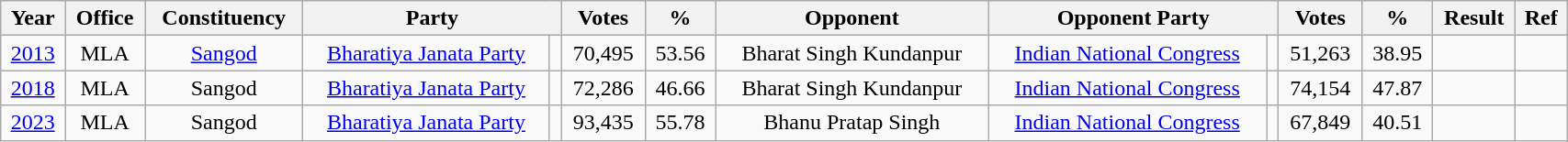<table class="wikitable" style="width:90%; text-align: center;">
<tr>
<th>Year</th>
<th>Office</th>
<th>Constituency</th>
<th colspan=2>Party</th>
<th>Votes</th>
<th>%</th>
<th>Opponent</th>
<th colspan=2>Opponent Party</th>
<th>Votes</th>
<th>%</th>
<th>Result</th>
<th>Ref</th>
</tr>
<tr>
<td><a href='#'>2013</a></td>
<td>MLA</td>
<td><a href='#'>Sangod</a></td>
<td><a href='#'>Bharatiya Janata Party</a></td>
<td></td>
<td>70,495</td>
<td>53.56</td>
<td>Bharat Singh Kundanpur</td>
<td><a href='#'>Indian National Congress</a></td>
<td></td>
<td>51,263</td>
<td>38.95</td>
<td></td>
<td></td>
</tr>
<tr>
<td><a href='#'>2018</a></td>
<td>MLA</td>
<td>Sangod</td>
<td><a href='#'>Bharatiya Janata Party</a></td>
<td></td>
<td>72,286</td>
<td>46.66</td>
<td>Bharat Singh Kundanpur</td>
<td><a href='#'>Indian National Congress</a></td>
<td></td>
<td>74,154</td>
<td>47.87</td>
<td></td>
<td></td>
</tr>
<tr>
<td><a href='#'>2023</a></td>
<td>MLA</td>
<td>Sangod</td>
<td><a href='#'>Bharatiya Janata Party</a></td>
<td></td>
<td>93,435</td>
<td>55.78</td>
<td>Bhanu Pratap Singh</td>
<td><a href='#'>Indian National Congress</a></td>
<td></td>
<td>67,849</td>
<td>40.51</td>
<td></td>
<td></td>
</tr>
</table>
